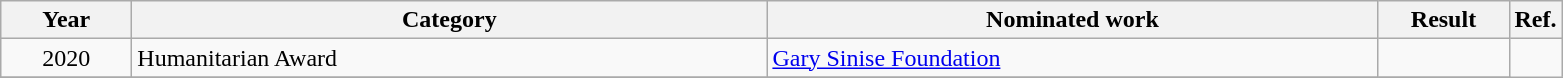<table class=wikitable>
<tr>
<th scope="col" style="width:5em;">Year</th>
<th scope="col" style="width:26em;">Category</th>
<th scope="col" style="width:25em;">Nominated work</th>
<th scope="col" style="width:5em;">Result</th>
<th>Ref.</th>
</tr>
<tr>
<td style="text-align:center;">2020</td>
<td>Humanitarian Award</td>
<td><a href='#'>Gary Sinise Foundation</a></td>
<td></td>
</tr>
<tr>
</tr>
</table>
